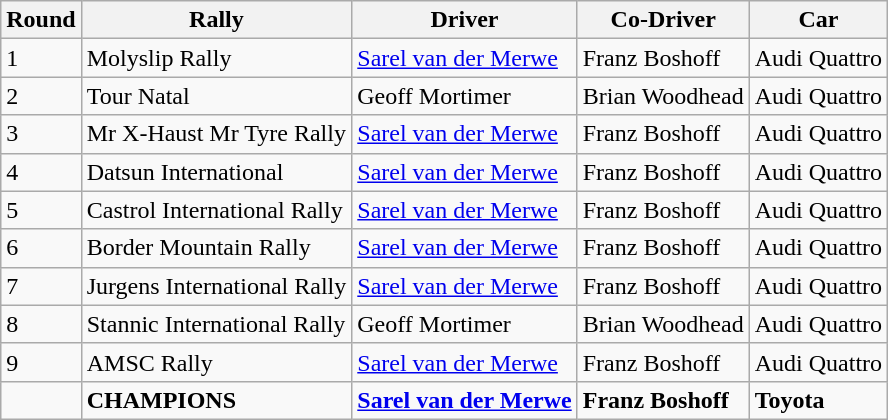<table class="wikitable">
<tr>
<th>Round</th>
<th>Rally</th>
<th>Driver</th>
<th>Co-Driver</th>
<th>Car</th>
</tr>
<tr>
<td>1</td>
<td>Molyslip Rally</td>
<td><a href='#'>Sarel van der Merwe</a></td>
<td>Franz Boshoff</td>
<td>Audi Quattro</td>
</tr>
<tr>
<td>2</td>
<td>Tour Natal</td>
<td>Geoff Mortimer</td>
<td>Brian Woodhead</td>
<td>Audi Quattro</td>
</tr>
<tr>
<td>3</td>
<td>Mr X-Haust Mr Tyre Rally</td>
<td><a href='#'>Sarel van der Merwe</a></td>
<td>Franz Boshoff</td>
<td>Audi Quattro</td>
</tr>
<tr>
<td>4</td>
<td>Datsun International</td>
<td><a href='#'>Sarel van der Merwe</a></td>
<td>Franz Boshoff</td>
<td>Audi Quattro</td>
</tr>
<tr>
<td>5</td>
<td>Castrol International Rally</td>
<td><a href='#'>Sarel van der Merwe</a></td>
<td>Franz Boshoff</td>
<td>Audi Quattro</td>
</tr>
<tr>
<td>6</td>
<td>Border Mountain Rally</td>
<td><a href='#'>Sarel van der Merwe</a></td>
<td>Franz Boshoff</td>
<td>Audi Quattro</td>
</tr>
<tr>
<td>7</td>
<td>Jurgens International Rally</td>
<td><a href='#'>Sarel van der Merwe</a></td>
<td>Franz Boshoff</td>
<td>Audi Quattro</td>
</tr>
<tr>
<td>8</td>
<td>Stannic International Rally</td>
<td>Geoff Mortimer</td>
<td>Brian Woodhead</td>
<td>Audi Quattro</td>
</tr>
<tr>
<td>9</td>
<td>AMSC Rally</td>
<td><a href='#'>Sarel van der Merwe</a></td>
<td>Franz Boshoff</td>
<td>Audi Quattro</td>
</tr>
<tr>
<td></td>
<td><strong>CHAMPIONS</strong></td>
<td><strong><a href='#'>Sarel van der Merwe</a></strong></td>
<td><strong>Franz Boshoff</strong></td>
<td><strong>Toyota</strong></td>
</tr>
</table>
